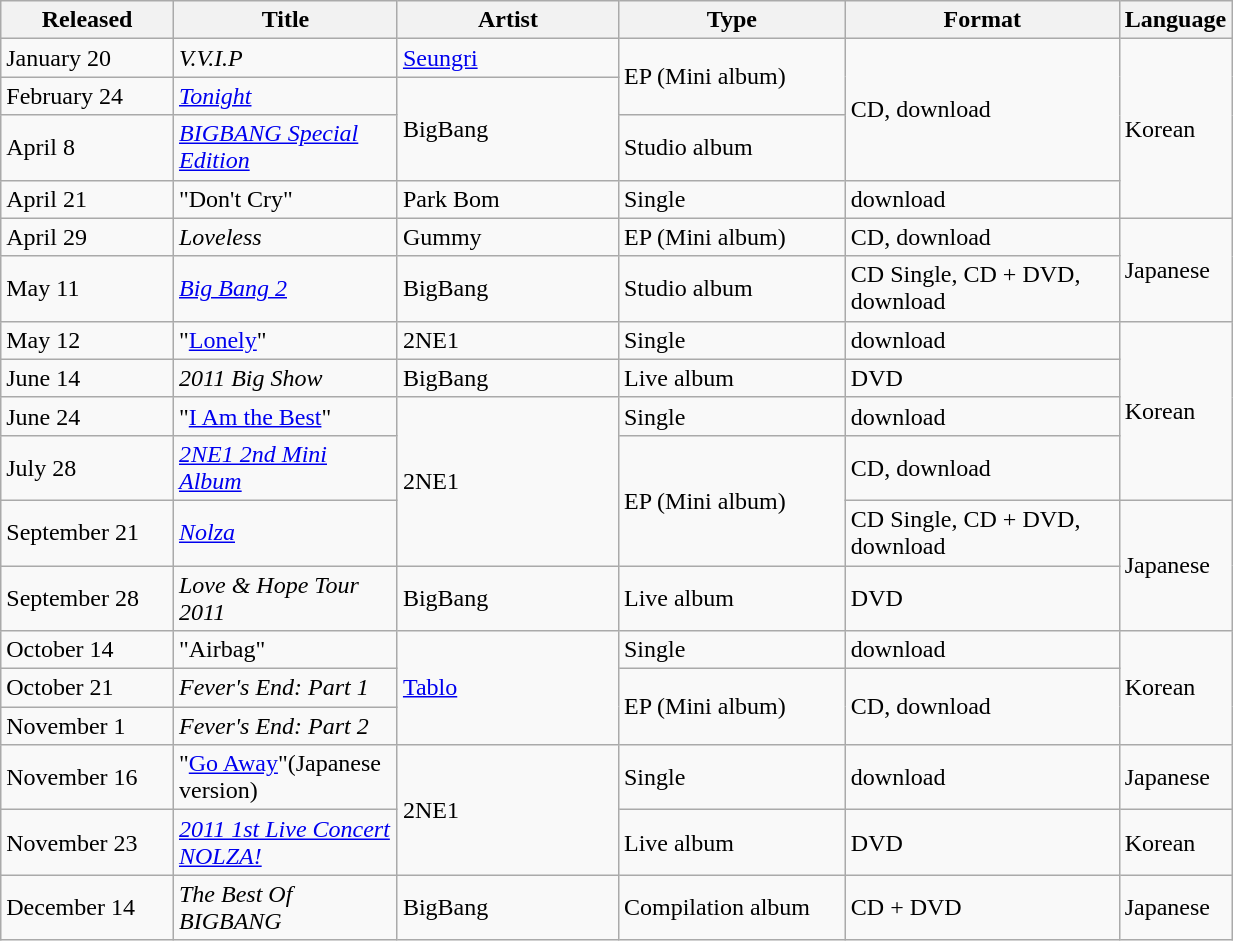<table class="wikitable sortable" align="left center" style="width:65%;">
<tr>
<th style="width:15%;">Released</th>
<th style="width:20%;">Title</th>
<th style="width:20%;">Artist</th>
<th style="width:20%;">Type</th>
<th style="width:25%;">Format</th>
<th style="width:20%;">Language</th>
</tr>
<tr>
<td>January 20</td>
<td><em>V.V.I.P</em></td>
<td><a href='#'>Seungri</a></td>
<td rowspan="2">EP (Mini album)</td>
<td rowspan="3">CD, download</td>
<td rowspan="4">Korean</td>
</tr>
<tr>
<td>February 24</td>
<td><em><a href='#'>Tonight</a></em></td>
<td rowspan="2">BigBang</td>
</tr>
<tr>
<td>April 8</td>
<td><em><a href='#'>BIGBANG Special Edition</a></em></td>
<td>Studio album</td>
</tr>
<tr>
<td>April 21</td>
<td>"Don't Cry"</td>
<td>Park Bom</td>
<td>Single</td>
<td>download</td>
</tr>
<tr>
<td>April 29</td>
<td><em>Loveless</em></td>
<td>Gummy</td>
<td>EP (Mini album)</td>
<td>CD, download</td>
<td rowspan="2">Japanese</td>
</tr>
<tr>
<td>May 11</td>
<td><em><a href='#'>Big Bang 2</a></em></td>
<td>BigBang</td>
<td>Studio album</td>
<td>CD Single, CD + DVD, download</td>
</tr>
<tr>
<td>May 12</td>
<td>"<a href='#'>Lonely</a>"</td>
<td>2NE1</td>
<td>Single</td>
<td>download</td>
<td rowspan="4">Korean</td>
</tr>
<tr>
<td>June 14</td>
<td><em>2011 Big Show</em></td>
<td>BigBang</td>
<td>Live album</td>
<td>DVD</td>
</tr>
<tr>
<td>June 24</td>
<td>"<a href='#'>I Am the Best</a>"</td>
<td rowspan="3">2NE1</td>
<td>Single</td>
<td>download</td>
</tr>
<tr>
<td>July 28</td>
<td><em><a href='#'>2NE1 2nd Mini Album</a></em></td>
<td rowspan="2">EP (Mini album)</td>
<td>CD, download</td>
</tr>
<tr>
<td>September 21</td>
<td><em><a href='#'>Nolza</a></em></td>
<td>CD Single, CD + DVD, download</td>
<td rowspan="2">Japanese</td>
</tr>
<tr>
<td>September 28</td>
<td><em>Love & Hope Tour 2011</em></td>
<td>BigBang</td>
<td>Live album</td>
<td>DVD</td>
</tr>
<tr>
<td>October 14</td>
<td>"Airbag"</td>
<td rowspan="3"><a href='#'>Tablo</a></td>
<td>Single</td>
<td>download</td>
<td rowspan="3">Korean</td>
</tr>
<tr>
<td>October 21</td>
<td><em>Fever's End: Part 1</em></td>
<td rowspan="2">EP (Mini album)</td>
<td rowspan="2">CD, download</td>
</tr>
<tr>
<td>November 1</td>
<td><em>Fever's End: Part 2</em></td>
</tr>
<tr>
<td>November 16</td>
<td>"<a href='#'>Go Away</a>"(Japanese version)</td>
<td rowspan="2">2NE1</td>
<td>Single</td>
<td>download</td>
<td>Japanese</td>
</tr>
<tr>
<td>November 23</td>
<td><em><a href='#'>2011 1st Live Concert NOLZA!</a></em></td>
<td>Live album</td>
<td>DVD</td>
<td>Korean</td>
</tr>
<tr>
<td>December 14</td>
<td><em>The Best Of BIGBANG</em></td>
<td>BigBang</td>
<td>Compilation album</td>
<td>CD + DVD</td>
<td>Japanese</td>
</tr>
</table>
